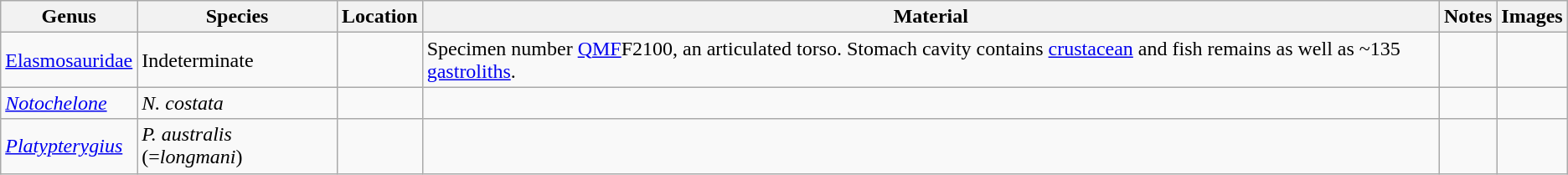<table class="wikitable" align="center">
<tr>
<th>Genus</th>
<th>Species</th>
<th>Location</th>
<th>Material</th>
<th>Notes</th>
<th>Images</th>
</tr>
<tr>
<td><a href='#'>Elasmosauridae</a></td>
<td>Indeterminate</td>
<td></td>
<td>Specimen number <a href='#'>QMF</a>F2100, an articulated torso. Stomach cavity contains <a href='#'>crustacean</a> and fish remains as well as ~135 <a href='#'>gastroliths</a>.</td>
<td></td>
<td></td>
</tr>
<tr>
<td><em><a href='#'>Notochelone</a></em></td>
<td><em>N. costata</em></td>
<td></td>
<td></td>
<td></td>
<td></td>
</tr>
<tr>
<td><em><a href='#'>Platypterygius</a></em></td>
<td><em>P. australis</em> (=<em>longmani</em>)</td>
<td></td>
<td></td>
<td></td>
<td></td>
</tr>
</table>
